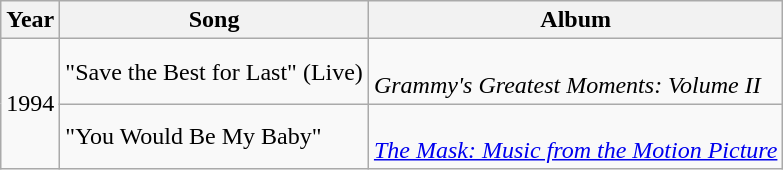<table class="wikitable">
<tr>
<th>Year</th>
<th>Song</th>
<th>Album</th>
</tr>
<tr>
<td rowspan=2>1994</td>
<td>"Save the Best for Last" (Live)</td>
<td><br><em>Grammy's Greatest Moments: Volume II</em></td>
</tr>
<tr>
<td>"You Would Be My Baby"</td>
<td><br><em><a href='#'>The Mask: Music from the Motion Picture</a></em></td>
</tr>
</table>
